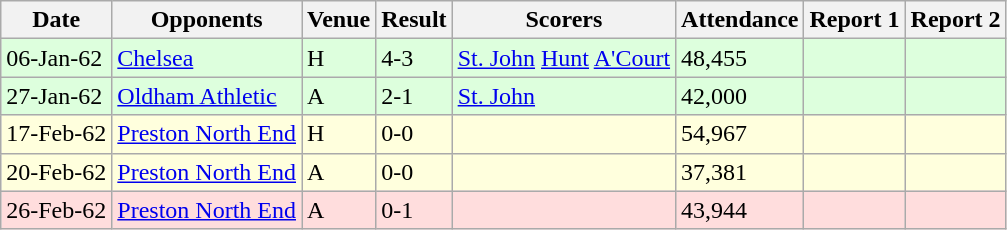<table class=wikitable>
<tr>
<th>Date</th>
<th>Opponents</th>
<th>Venue</th>
<th>Result</th>
<th>Scorers</th>
<th>Attendance</th>
<th>Report 1</th>
<th>Report 2</th>
</tr>
<tr bgcolor="#ddffdd">
<td>06-Jan-62</td>
<td><a href='#'>Chelsea</a></td>
<td>H</td>
<td>4-3</td>
<td><a href='#'>St. John</a>  <a href='#'>Hunt</a>  <a href='#'>A'Court</a> </td>
<td>48,455</td>
<td></td>
<td></td>
</tr>
<tr bgcolor="#ddffdd">
<td>27-Jan-62</td>
<td><a href='#'>Oldham Athletic</a></td>
<td>A</td>
<td>2-1</td>
<td><a href='#'>St. John</a> </td>
<td>42,000</td>
<td></td>
<td></td>
</tr>
<tr bgcolor="#ffffdd">
<td>17-Feb-62</td>
<td><a href='#'>Preston North End</a></td>
<td>H</td>
<td>0-0</td>
<td></td>
<td>54,967</td>
<td></td>
<td></td>
</tr>
<tr bgcolor="#ffffdd">
<td>20-Feb-62</td>
<td><a href='#'>Preston North End</a></td>
<td>A</td>
<td>0-0</td>
<td></td>
<td>37,381</td>
<td></td>
<td></td>
</tr>
<tr bgcolor="#ffdddd">
<td>26-Feb-62</td>
<td><a href='#'>Preston North End</a></td>
<td>A</td>
<td>0-1</td>
<td></td>
<td>43,944</td>
<td></td>
<td></td>
</tr>
</table>
